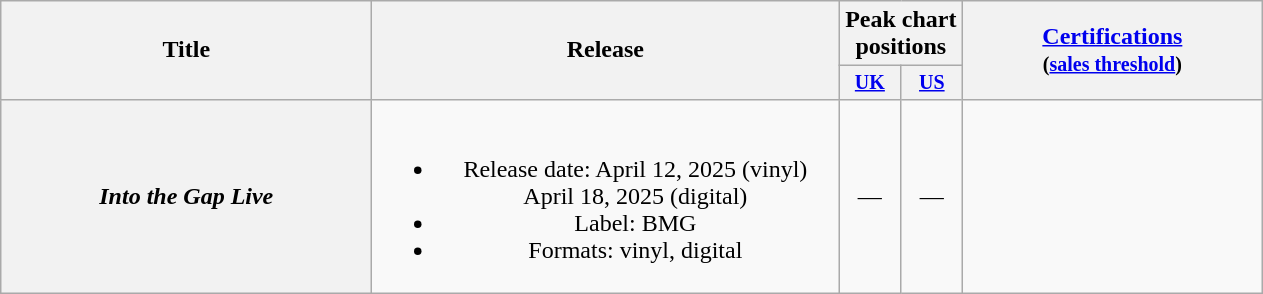<table class="wikitable plainrowheaders" style="text-align:center;">
<tr>
<th rowspan="2" style="width:15em;">Title</th>
<th rowspan="2" style="width:19em;">Release</th>
<th colspan="2">Peak chart<br>positions</th>
<th rowspan="2" style="width:12em;"><a href='#'>Certifications</a><br><small>(<a href='#'>sales threshold</a>)</small></th>
</tr>
<tr style="font-size:smaller;">
<th style="width:35px;"><a href='#'>UK</a><br></th>
<th style="width:35px;"><a href='#'>US</a><br></th>
</tr>
<tr>
<th scope="row"><em>Into the Gap Live</em></th>
<td><br><ul><li>Release date: April 12, 2025 (vinyl)<br>April 18, 2025 (digital)</li><li>Label: BMG</li><li>Formats: vinyl, digital</li></ul></td>
<td>—</td>
<td>—</td>
</tr>
</table>
